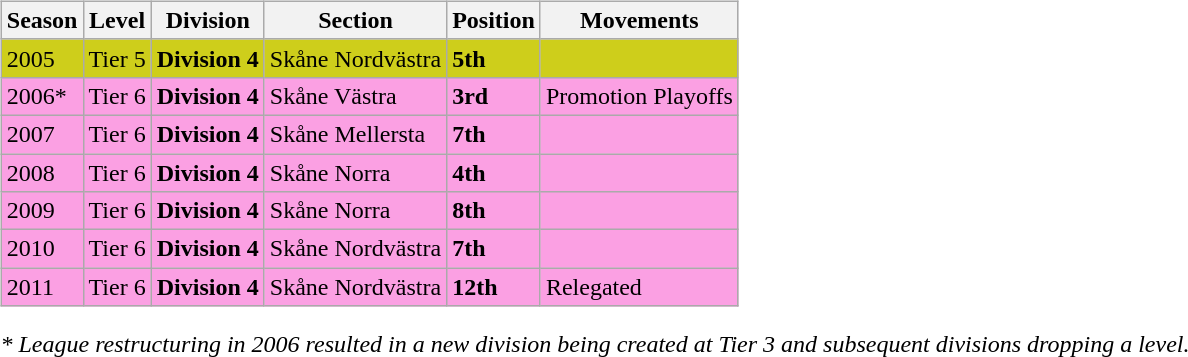<table>
<tr>
<td valign="top" width=0%><br><table class="wikitable">
<tr style="background:#f0f6fa;">
<th><strong>Season</strong></th>
<th><strong>Level</strong></th>
<th><strong>Division</strong></th>
<th><strong>Section</strong></th>
<th><strong>Position</strong></th>
<th><strong>Movements</strong></th>
</tr>
<tr>
<td style="background:#CECE1B;">2005</td>
<td style="background:#CECE1B;">Tier 5</td>
<td style="background:#CECE1B;"><strong>Division 4</strong></td>
<td style="background:#CECE1B;">Skåne Nordvästra</td>
<td style="background:#CECE1B;"><strong>5th</strong></td>
<td style="background:#CECE1B;"></td>
</tr>
<tr>
<td style="background:#FBA0E3;">2006*</td>
<td style="background:#FBA0E3;">Tier 6</td>
<td style="background:#FBA0E3;"><strong>Division 4</strong></td>
<td style="background:#FBA0E3;">Skåne Västra</td>
<td style="background:#FBA0E3;"><strong>3rd</strong></td>
<td style="background:#FBA0E3;">Promotion Playoffs</td>
</tr>
<tr>
<td style="background:#FBA0E3;">2007</td>
<td style="background:#FBA0E3;">Tier 6</td>
<td style="background:#FBA0E3;"><strong>Division 4</strong></td>
<td style="background:#FBA0E3;">Skåne Mellersta</td>
<td style="background:#FBA0E3;"><strong>7th</strong></td>
<td style="background:#FBA0E3;"></td>
</tr>
<tr>
<td style="background:#FBA0E3;">2008</td>
<td style="background:#FBA0E3;">Tier 6</td>
<td style="background:#FBA0E3;"><strong>Division 4</strong></td>
<td style="background:#FBA0E3;">Skåne Norra</td>
<td style="background:#FBA0E3;"><strong>4th</strong></td>
<td style="background:#FBA0E3;"></td>
</tr>
<tr>
<td style="background:#FBA0E3;">2009</td>
<td style="background:#FBA0E3;">Tier 6</td>
<td style="background:#FBA0E3;"><strong>Division 4</strong></td>
<td style="background:#FBA0E3;">Skåne Norra</td>
<td style="background:#FBA0E3;"><strong>8th</strong></td>
<td style="background:#FBA0E3;"></td>
</tr>
<tr>
<td style="background:#FBA0E3;">2010</td>
<td style="background:#FBA0E3;">Tier 6</td>
<td style="background:#FBA0E3;"><strong>Division 4</strong></td>
<td style="background:#FBA0E3;">Skåne Nordvästra</td>
<td style="background:#FBA0E3;"><strong>7th</strong></td>
<td style="background:#FBA0E3;"></td>
</tr>
<tr>
<td style="background:#FBA0E3;">2011</td>
<td style="background:#FBA0E3;">Tier 6</td>
<td style="background:#FBA0E3;"><strong>Division 4</strong></td>
<td style="background:#FBA0E3;">Skåne Nordvästra</td>
<td style="background:#FBA0E3;"><strong>12th</strong></td>
<td style="background:#FBA0E3;">Relegated</td>
</tr>
</table>
<em>* League restructuring in 2006 resulted in a new division being created at Tier 3 and subsequent divisions dropping a level.</em>


</td>
</tr>
</table>
